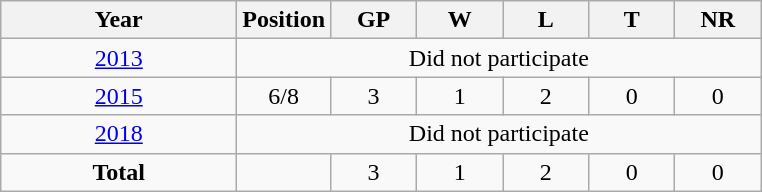<table class="wikitable" style="text-align: center; width=900px;">
<tr>
<th width=150>Year</th>
<th width=50>Position</th>
<th width=50>GP</th>
<th width=50>W</th>
<th width=50>L</th>
<th width=50>T</th>
<th width=50>NR</th>
</tr>
<tr>
<td> <a href='#'>2013</a></td>
<td rowspan=1 colspan=8>Did not participate</td>
</tr>
<tr>
<td> <a href='#'>2015</a></td>
<td>6/8</td>
<td>3</td>
<td>1</td>
<td>2</td>
<td>0</td>
<td>0</td>
</tr>
<tr>
<td> <a href='#'>2018</a></td>
<td rowspan=1 colspan=8>Did not participate</td>
</tr>
<tr>
<td><strong>Total</strong></td>
<td></td>
<td>3</td>
<td>1</td>
<td>2</td>
<td>0</td>
<td>0</td>
</tr>
</table>
